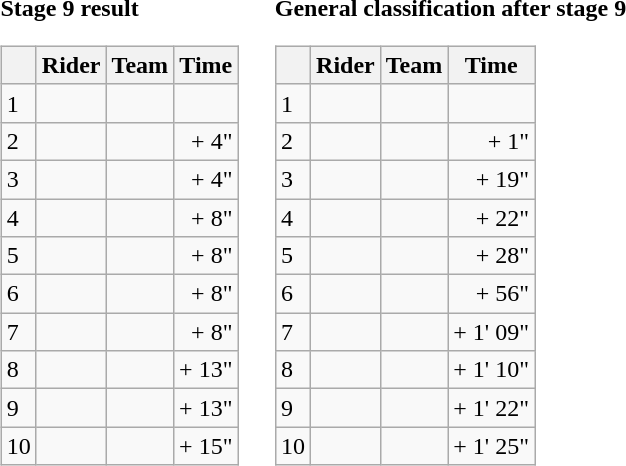<table>
<tr>
<td><strong>Stage 9 result</strong><br><table class="wikitable">
<tr>
<th></th>
<th>Rider</th>
<th>Team</th>
<th>Time</th>
</tr>
<tr>
<td>1</td>
<td> </td>
<td></td>
<td align="right"></td>
</tr>
<tr>
<td>2</td>
<td></td>
<td></td>
<td align="right">+ 4"</td>
</tr>
<tr>
<td>3</td>
<td></td>
<td></td>
<td align="right">+ 4"</td>
</tr>
<tr>
<td>4</td>
<td> </td>
<td></td>
<td align="right">+ 8"</td>
</tr>
<tr>
<td>5</td>
<td></td>
<td></td>
<td align="right">+ 8"</td>
</tr>
<tr>
<td>6</td>
<td></td>
<td></td>
<td align="right">+ 8"</td>
</tr>
<tr>
<td>7</td>
<td></td>
<td></td>
<td align="right">+ 8"</td>
</tr>
<tr>
<td>8</td>
<td></td>
<td></td>
<td align="right">+ 13"</td>
</tr>
<tr>
<td>9</td>
<td></td>
<td></td>
<td align="right">+ 13"</td>
</tr>
<tr>
<td>10</td>
<td></td>
<td></td>
<td align="right">+ 15"</td>
</tr>
</table>
</td>
<td></td>
<td><strong>General classification after stage 9</strong><br><table class="wikitable">
<tr>
<th></th>
<th>Rider</th>
<th>Team</th>
<th>Time</th>
</tr>
<tr>
<td>1</td>
<td> </td>
<td></td>
<td align="right"></td>
</tr>
<tr>
<td>2</td>
<td> </td>
<td></td>
<td align="right">+ 1"</td>
</tr>
<tr>
<td>3</td>
<td></td>
<td></td>
<td align="right">+ 19"</td>
</tr>
<tr>
<td>4</td>
<td></td>
<td></td>
<td align="right">+ 22"</td>
</tr>
<tr>
<td>5</td>
<td></td>
<td></td>
<td align="right">+ 28"</td>
</tr>
<tr>
<td>6</td>
<td></td>
<td></td>
<td align="right">+ 56"</td>
</tr>
<tr>
<td>7</td>
<td></td>
<td></td>
<td align="right">+ 1' 09"</td>
</tr>
<tr>
<td>8</td>
<td></td>
<td></td>
<td align="right">+ 1' 10"</td>
</tr>
<tr>
<td>9</td>
<td></td>
<td></td>
<td align="right">+ 1' 22"</td>
</tr>
<tr>
<td>10</td>
<td></td>
<td></td>
<td align="right">+ 1' 25"</td>
</tr>
</table>
</td>
</tr>
</table>
